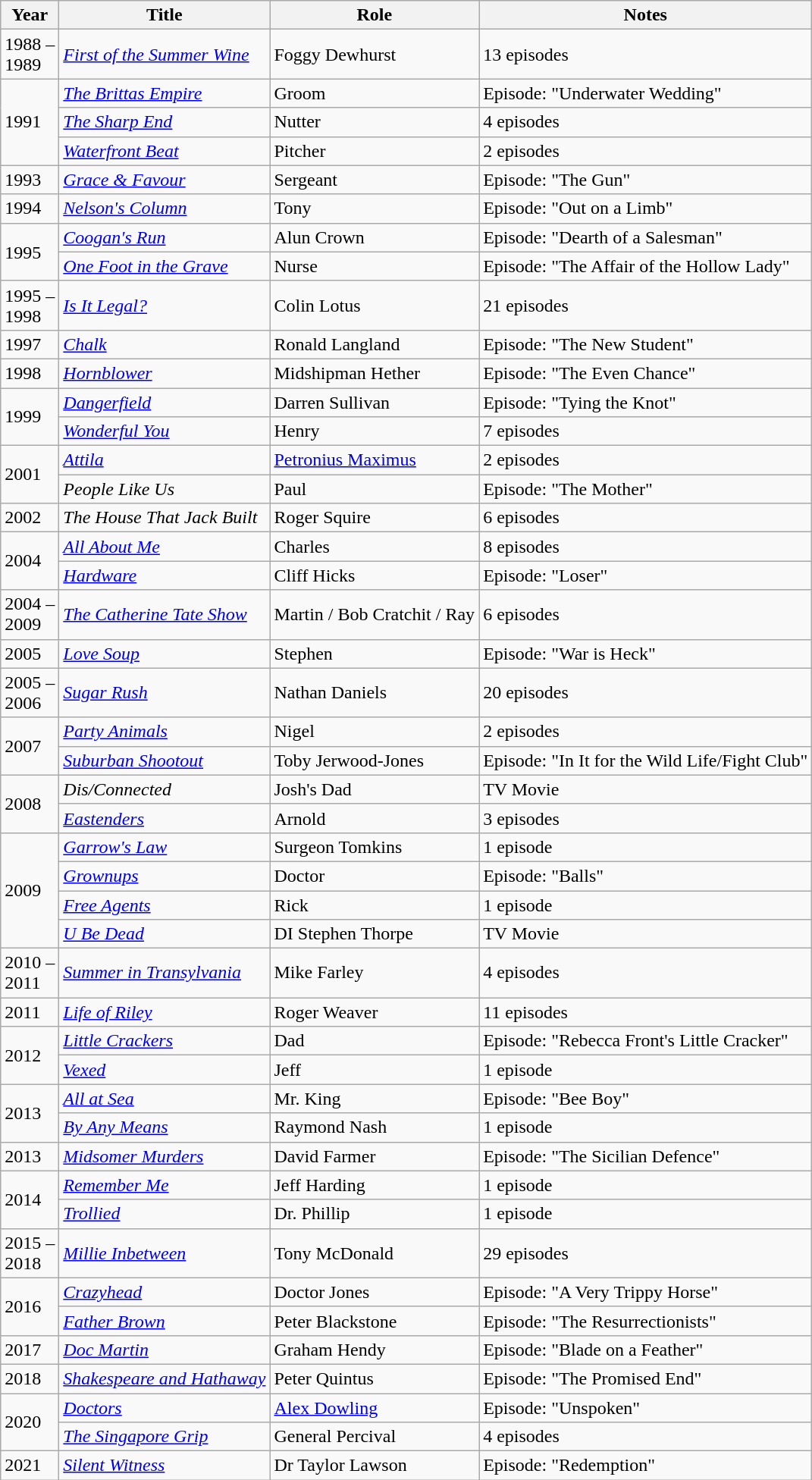<table class="wikitable">
<tr>
<th>Year</th>
<th>Title</th>
<th>Role</th>
<th>Notes</th>
</tr>
<tr>
<td>1988 –<br>1989</td>
<td><em><a href='#'>First of the Summer Wine</a></em></td>
<td>Foggy Dewhurst</td>
<td>13 episodes</td>
</tr>
<tr>
<td rowspan="3">1991</td>
<td><em><a href='#'>The Brittas Empire</a></em></td>
<td>Groom</td>
<td>Episode: "Underwater Wedding"</td>
</tr>
<tr>
<td><em><a href='#'>The Sharp End</a></em></td>
<td>Nutter</td>
<td>4 episodes</td>
</tr>
<tr>
<td><em><a href='#'>Waterfront Beat</a></em></td>
<td>Pitcher</td>
<td>2 episodes</td>
</tr>
<tr>
<td>1993</td>
<td><em><a href='#'>Grace & Favour</a></em></td>
<td>Sergeant</td>
<td>Episode: "The Gun"</td>
</tr>
<tr>
<td>1994</td>
<td><em><a href='#'>Nelson's Column</a></em></td>
<td>Tony</td>
<td>Episode: "Out on a Limb"</td>
</tr>
<tr>
<td rowspan="2">1995</td>
<td><em><a href='#'>Coogan's Run</a></em></td>
<td>Alun Crown</td>
<td>Episode: "Dearth of a Salesman"</td>
</tr>
<tr>
<td><em><a href='#'>One Foot in the Grave</a></em></td>
<td>Nurse</td>
<td>Episode: "The Affair of the Hollow Lady"</td>
</tr>
<tr>
<td>1995 –<br>1998</td>
<td><em><a href='#'>Is It Legal?</a></em></td>
<td>Colin Lotus</td>
<td>21 episodes</td>
</tr>
<tr>
<td>1997</td>
<td><em><a href='#'>Chalk</a></em></td>
<td>Ronald Langland</td>
<td>Episode: "The New Student"</td>
</tr>
<tr>
<td>1998</td>
<td><em><a href='#'>Hornblower</a></em></td>
<td>Midshipman Hether</td>
<td>Episode: "The Even Chance"</td>
</tr>
<tr>
<td rowspan="2">1999</td>
<td><em><a href='#'>Dangerfield</a></em></td>
<td>Darren Sullivan</td>
<td>Episode: "Tying the Knot"</td>
</tr>
<tr>
<td><em><a href='#'>Wonderful You</a></em></td>
<td>Henry</td>
<td>7 episodes</td>
</tr>
<tr>
<td rowspan="2">2001</td>
<td><em><a href='#'>Attila</a></em></td>
<td><a href='#'>Petronius Maximus</a></td>
<td>2 episodes</td>
</tr>
<tr>
<td><em>People Like Us</em></td>
<td>Paul</td>
<td>Episode: "The Mother"</td>
</tr>
<tr>
<td>2002</td>
<td><em>The House That Jack Built</em></td>
<td>Roger Squire</td>
<td>6 episodes</td>
</tr>
<tr>
<td rowspan="2">2004</td>
<td><em><a href='#'>All About Me</a></em></td>
<td>Charles</td>
<td>8 episodes</td>
</tr>
<tr>
<td><em><a href='#'>Hardware</a></em></td>
<td>Cliff Hicks</td>
<td>Episode: "Loser"</td>
</tr>
<tr>
<td>2004 –<br>2009</td>
<td><em><a href='#'>The Catherine Tate Show</a></em></td>
<td>Martin / Bob Cratchit / Ray</td>
<td>6 episodes</td>
</tr>
<tr>
<td>2005</td>
<td><em><a href='#'>Love Soup</a></em></td>
<td>Stephen</td>
<td>Episode: "War is Heck"</td>
</tr>
<tr>
<td>2005 –<br>2006</td>
<td><em><a href='#'>Sugar Rush</a></em></td>
<td>Nathan Daniels</td>
<td>20 episodes</td>
</tr>
<tr>
<td rowspan="2">2007</td>
<td><em><a href='#'>Party Animals</a></em></td>
<td>Nigel</td>
<td>2 episodes</td>
</tr>
<tr>
<td><em><a href='#'>Suburban Shootout</a></em></td>
<td>Toby Jerwood-Jones</td>
<td>Episode: "In It for the Wild Life/Fight Club"</td>
</tr>
<tr>
<td rowspan="2">2008</td>
<td><em>Dis/Connected</em></td>
<td>Josh's Dad</td>
<td>TV Movie</td>
</tr>
<tr>
<td><em><a href='#'>Eastenders</a></em></td>
<td>Arnold</td>
<td>3 episodes</td>
</tr>
<tr>
<td rowspan="4">2009</td>
<td><em><a href='#'>Garrow's Law</a></em></td>
<td>Surgeon Tomkins</td>
<td>1 episode</td>
</tr>
<tr>
<td><em><a href='#'>Grownups</a></em></td>
<td>Doctor</td>
<td>Episode: "Balls"</td>
</tr>
<tr>
<td><em><a href='#'>Free Agents</a></em></td>
<td>Rick</td>
<td>1 episode</td>
</tr>
<tr>
<td><em><a href='#'>U Be Dead</a></em></td>
<td>DI Stephen Thorpe</td>
<td>TV Movie</td>
</tr>
<tr>
<td>2010 –<br>2011</td>
<td><em><a href='#'>Summer in Transylvania</a></em></td>
<td>Mike Farley</td>
<td>4 episodes</td>
</tr>
<tr>
<td>2011</td>
<td><em><a href='#'>Life of Riley</a></em></td>
<td>Roger Weaver</td>
<td>11 episodes</td>
</tr>
<tr>
<td rowspan="2">2012</td>
<td><em><a href='#'>Little Crackers</a></em></td>
<td>Dad</td>
<td>Episode: "Rebecca Front's Little Cracker"</td>
</tr>
<tr>
<td><em><a href='#'>Vexed</a></em></td>
<td>Jeff</td>
<td>1 episode</td>
</tr>
<tr>
<td rowspan="2">2013</td>
<td><em><a href='#'>All at Sea</a></em></td>
<td>Mr. King</td>
<td>Episode: "Bee Boy"</td>
</tr>
<tr>
<td><em><a href='#'>By Any Means</a></em></td>
<td>Raymond Nash</td>
<td>1 episode</td>
</tr>
<tr>
<td>2013</td>
<td><em><a href='#'>Midsomer Murders</a></em></td>
<td>David Farmer</td>
<td>Episode: "The Sicilian Defence"</td>
</tr>
<tr>
<td rowspan="2">2014</td>
<td><em><a href='#'>Remember Me</a></em></td>
<td>Jeff Harding</td>
<td>1 episode</td>
</tr>
<tr>
<td><em><a href='#'>Trollied</a></em></td>
<td>Dr. Phillip</td>
<td>1 episode</td>
</tr>
<tr>
<td>2015 –<br>2018</td>
<td><em><a href='#'>Millie Inbetween</a></em></td>
<td>Tony McDonald</td>
<td>29 episodes</td>
</tr>
<tr>
<td rowspan="2">2016</td>
<td><em><a href='#'>Crazyhead</a></em></td>
<td>Doctor Jones</td>
<td>Episode: "A Very Trippy Horse"</td>
</tr>
<tr>
<td><em><a href='#'>Father Brown</a></em></td>
<td>Peter Blackstone</td>
<td>Episode: "The Resurrectionists"</td>
</tr>
<tr>
<td>2017</td>
<td><em><a href='#'>Doc Martin</a></em></td>
<td>Graham Hendy</td>
<td>Episode: "Blade on a Feather"</td>
</tr>
<tr>
<td>2018</td>
<td><em><a href='#'>Shakespeare and Hathaway</a></em></td>
<td>Peter Quintus</td>
<td>Episode: "The Promised End"</td>
</tr>
<tr>
<td rowspan="2">2020</td>
<td><em><a href='#'>Doctors</a></em></td>
<td><a href='#'>Alex Dowling</a></td>
<td>Episode: "Unspoken"</td>
</tr>
<tr>
<td><em><a href='#'>The Singapore Grip</a></em></td>
<td>General Percival</td>
<td>4 episodes</td>
</tr>
<tr>
<td>2021</td>
<td><em><a href='#'>Silent Witness</a></em></td>
<td>Dr Taylor Lawson</td>
<td>Episode: "Redemption"</td>
</tr>
</table>
